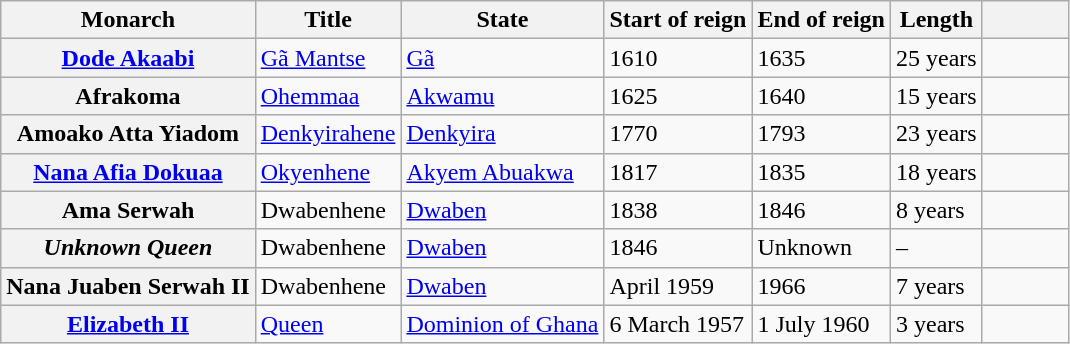<table class="wikitable">
<tr>
<th>Monarch</th>
<th>Title</th>
<th>State</th>
<th>Start of reign</th>
<th>End of reign</th>
<th>Length</th>
<th class="unsortable" width="50px"></th>
</tr>
<tr>
<th><a href='#'>Dode Akaabi</a></th>
<td><a href='#'>Gã Mantse</a></td>
<td><a href='#'>Gã</a></td>
<td>1610</td>
<td>1635</td>
<td>25 years</td>
<td></td>
</tr>
<tr>
<th>Afrakoma</th>
<td><a href='#'>Ohemmaa</a></td>
<td><a href='#'>Akwamu</a></td>
<td>1625</td>
<td>1640</td>
<td>15 years</td>
<td></td>
</tr>
<tr>
<th>Amoako Atta Yiadom</th>
<td><a href='#'>Denkyirahene</a></td>
<td><a href='#'>Denkyira</a></td>
<td>1770</td>
<td>1793</td>
<td>23 years</td>
<td></td>
</tr>
<tr>
<th><a href='#'>Nana Afia Dokuaa</a></th>
<td><a href='#'>Okyenhene</a></td>
<td><a href='#'>Akyem Abuakwa</a></td>
<td>1817</td>
<td>1835</td>
<td>18 years</td>
<td></td>
</tr>
<tr>
<th>Ama Serwah</th>
<td>Dwabenhene</td>
<td><a href='#'>Dwaben</a></td>
<td>1838</td>
<td>1846</td>
<td>8 years</td>
<td></td>
</tr>
<tr>
<th><strong><em>Unknown Queen</em></strong></th>
<td>Dwabenhene</td>
<td><a href='#'>Dwaben</a></td>
<td>1846</td>
<td>Unknown</td>
<td>–</td>
<td></td>
</tr>
<tr>
<th>Nana Juaben Serwah II</th>
<td>Dwabenhene</td>
<td><a href='#'>Dwaben</a></td>
<td>April 1959</td>
<td>1966</td>
<td>7 years</td>
<td></td>
</tr>
<tr>
<th><a href='#'>Elizabeth II</a></th>
<td><a href='#'>Queen</a></td>
<td><a href='#'>Dominion of Ghana</a></td>
<td>6 March 1957</td>
<td>1 July 1960</td>
<td>3 years</td>
<td></td>
</tr>
</table>
